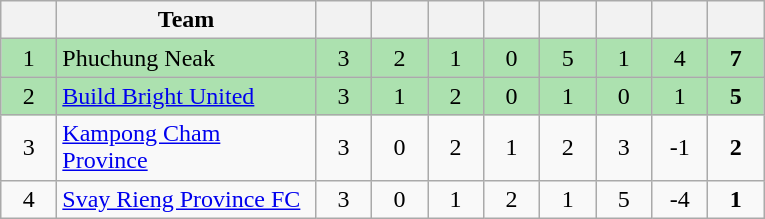<table class="wikitable" style="text-align: center;">
<tr>
<th width=30></th>
<th width=165>Team</th>
<th width=30></th>
<th width=30></th>
<th width=30></th>
<th width=30></th>
<th width=30></th>
<th width=30></th>
<th width=30></th>
<th width=30></th>
</tr>
<tr style="background:#ace1af;">
<td>1</td>
<td align=left>Phuchung Neak</td>
<td>3</td>
<td>2</td>
<td>1</td>
<td>0</td>
<td>5</td>
<td>1</td>
<td>4</td>
<td><strong>7</strong></td>
</tr>
<tr style="background:#ace1af;">
<td>2</td>
<td align=left><a href='#'>Build Bright United</a></td>
<td>3</td>
<td>1</td>
<td>2</td>
<td>0</td>
<td>1</td>
<td>0</td>
<td>1</td>
<td><strong>5</strong></td>
</tr>
<tr>
<td>3</td>
<td align=left><a href='#'>Kampong Cham Province</a></td>
<td>3</td>
<td>0</td>
<td>2</td>
<td>1</td>
<td>2</td>
<td>3</td>
<td>-1</td>
<td><strong>2</strong></td>
</tr>
<tr>
<td>4</td>
<td align=left><a href='#'>Svay Rieng Province FC</a></td>
<td>3</td>
<td>0</td>
<td>1</td>
<td>2</td>
<td>1</td>
<td>5</td>
<td>-4</td>
<td><strong>1</strong></td>
</tr>
</table>
